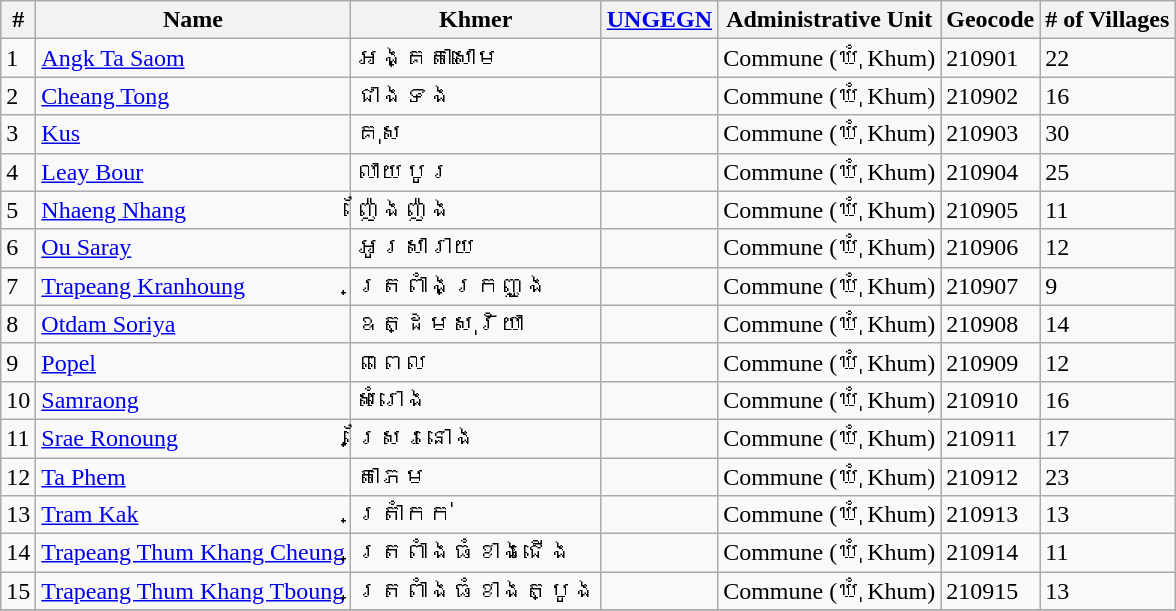<table class="wikitable sortable">
<tr>
<th>#</th>
<th>Name</th>
<th>Khmer</th>
<th><a href='#'>UNGEGN</a></th>
<th>Administrative Unit</th>
<th>Geocode</th>
<th># of Villages</th>
</tr>
<tr>
<td>1</td>
<td><a href='#'>Angk Ta Saom</a></td>
<td>អង្គតាសោម</td>
<td></td>
<td>Commune (ឃុំ Khum)</td>
<td>210901</td>
<td>22</td>
</tr>
<tr>
<td>2</td>
<td><a href='#'>Cheang Tong</a></td>
<td>ជាងទង</td>
<td></td>
<td>Commune (ឃុំ Khum)</td>
<td>210902</td>
<td>16</td>
</tr>
<tr>
<td>3</td>
<td><a href='#'>Kus</a></td>
<td>គុស</td>
<td></td>
<td>Commune (ឃុំ Khum)</td>
<td>210903</td>
<td>30</td>
</tr>
<tr>
<td>4</td>
<td><a href='#'>Leay Bour</a></td>
<td>លាយបូរ</td>
<td></td>
<td>Commune (ឃុំ Khum)</td>
<td>210904</td>
<td>25</td>
</tr>
<tr>
<td>5</td>
<td><a href='#'>Nhaeng Nhang</a></td>
<td>ញ៉ែងញ៉ង</td>
<td></td>
<td>Commune (ឃុំ Khum)</td>
<td>210905</td>
<td>11</td>
</tr>
<tr>
<td>6</td>
<td><a href='#'>Ou Saray</a></td>
<td>អូរសារាយ</td>
<td></td>
<td>Commune (ឃុំ Khum)</td>
<td>210906</td>
<td>12</td>
</tr>
<tr>
<td>7</td>
<td><a href='#'>Trapeang Kranhoung</a></td>
<td>ត្រពាំងក្រញូង</td>
<td></td>
<td>Commune (ឃុំ Khum)</td>
<td>210907</td>
<td>9</td>
</tr>
<tr>
<td>8</td>
<td><a href='#'>Otdam Soriya</a></td>
<td>ឧត្ដមសុរិយា</td>
<td></td>
<td>Commune (ឃុំ Khum)</td>
<td>210908</td>
<td>14</td>
</tr>
<tr>
<td>9</td>
<td><a href='#'>Popel</a></td>
<td>ពពេល</td>
<td></td>
<td>Commune (ឃុំ Khum)</td>
<td>210909</td>
<td>12</td>
</tr>
<tr>
<td>10</td>
<td><a href='#'>Samraong</a></td>
<td>សំរោង</td>
<td></td>
<td>Commune (ឃុំ Khum)</td>
<td>210910</td>
<td>16</td>
</tr>
<tr>
<td>11</td>
<td><a href='#'>Srae Ronoung</a></td>
<td>ស្រែរនោង</td>
<td></td>
<td>Commune (ឃុំ Khum)</td>
<td>210911</td>
<td>17</td>
</tr>
<tr>
<td>12</td>
<td><a href='#'>Ta Phem</a></td>
<td>តាភេម</td>
<td></td>
<td>Commune (ឃុំ Khum)</td>
<td>210912</td>
<td>23</td>
</tr>
<tr>
<td>13</td>
<td><a href='#'>Tram Kak</a></td>
<td>ត្រាំកក់</td>
<td></td>
<td>Commune (ឃុំ Khum)</td>
<td>210913</td>
<td>13</td>
</tr>
<tr>
<td>14</td>
<td><a href='#'>Trapeang Thum Khang Cheung</a></td>
<td>ត្រពាំងធំខាងជើង</td>
<td></td>
<td>Commune (ឃុំ Khum)</td>
<td>210914</td>
<td>11</td>
</tr>
<tr>
<td>15</td>
<td><a href='#'>Trapeang Thum Khang Tboung</a></td>
<td>ត្រពាំងធំខាងត្បូង</td>
<td></td>
<td>Commune (ឃុំ Khum)</td>
<td>210915</td>
<td>13</td>
</tr>
<tr>
</tr>
</table>
